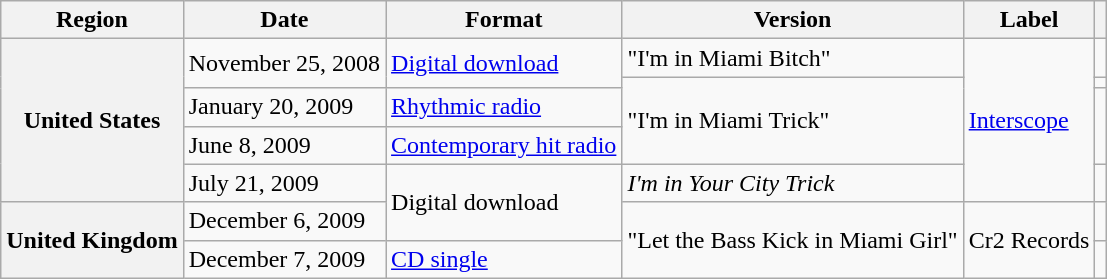<table class="wikitable sortable plainrowheaders">
<tr>
<th scope="col">Region</th>
<th scope="col">Date</th>
<th scope="col">Format</th>
<th scope="col">Version</th>
<th scope="col">Label</th>
<th scope="col"></th>
</tr>
<tr>
<th scope="row" rowspan="5">United States</th>
<td rowspan="2">November 25, 2008</td>
<td rowspan="2"><a href='#'>Digital download</a></td>
<td>"I'm in Miami Bitch"</td>
<td rowspan="5"><a href='#'>Interscope</a></td>
<td></td>
</tr>
<tr>
<td rowspan="3">"I'm in Miami Trick"</td>
<td></td>
</tr>
<tr>
<td>January 20, 2009</td>
<td><a href='#'>Rhythmic radio</a></td>
<td rowspan="2"></td>
</tr>
<tr>
<td>June 8, 2009</td>
<td><a href='#'>Contemporary hit radio</a></td>
</tr>
<tr>
<td>July 21, 2009</td>
<td rowspan="2">Digital download</td>
<td><em>I'm in Your City Trick</em></td>
<td></td>
</tr>
<tr>
<th scope="row" rowspan="2">United Kingdom</th>
<td>December 6, 2009</td>
<td rowspan="2">"Let the Bass Kick in Miami Girl"</td>
<td rowspan="2">Cr2 Records</td>
<td></td>
</tr>
<tr>
<td>December 7, 2009</td>
<td><a href='#'>CD single</a></td>
<td></td>
</tr>
</table>
